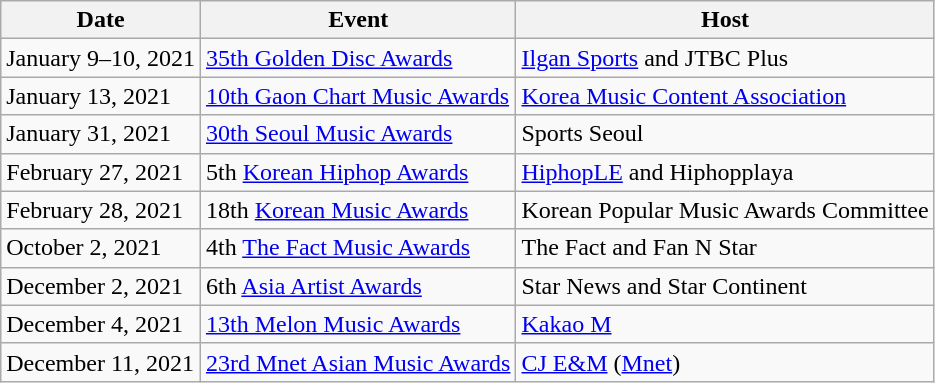<table class="wikitable sortable">
<tr>
<th>Date</th>
<th>Event</th>
<th>Host</th>
</tr>
<tr>
<td>January 9–10, 2021</td>
<td><a href='#'>35th Golden Disc Awards</a></td>
<td><a href='#'>Ilgan Sports</a> and JTBC Plus</td>
</tr>
<tr>
<td>January 13, 2021</td>
<td><a href='#'>10th Gaon Chart Music Awards</a></td>
<td><a href='#'>Korea Music Content Association</a></td>
</tr>
<tr>
<td>January 31, 2021</td>
<td><a href='#'>30th Seoul Music Awards</a></td>
<td>Sports Seoul</td>
</tr>
<tr>
<td>February 27, 2021</td>
<td>5th <a href='#'>Korean Hiphop Awards</a></td>
<td><a href='#'>HiphopLE</a> and Hiphopplaya</td>
</tr>
<tr>
<td>February 28, 2021</td>
<td>18th <a href='#'>Korean Music Awards</a></td>
<td>Korean Popular Music Awards Committee</td>
</tr>
<tr>
<td>October 2, 2021</td>
<td>4th <a href='#'>The Fact Music Awards</a></td>
<td>The Fact and Fan N Star</td>
</tr>
<tr>
<td>December 2, 2021</td>
<td>6th <a href='#'>Asia Artist Awards</a></td>
<td>Star News and Star Continent</td>
</tr>
<tr>
<td>December 4, 2021</td>
<td><a href='#'>13th Melon Music Awards</a></td>
<td><a href='#'>Kakao M</a></td>
</tr>
<tr>
<td>December 11, 2021</td>
<td><a href='#'>23rd Mnet Asian Music Awards</a></td>
<td><a href='#'>CJ E&M</a> (<a href='#'>Mnet</a>)</td>
</tr>
</table>
